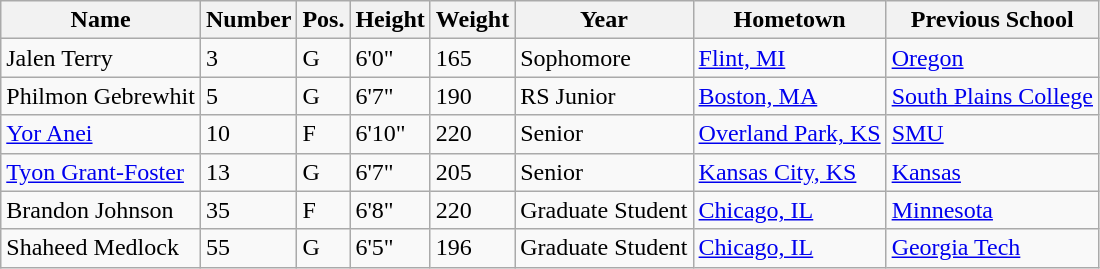<table class="wikitable sortable" border="1">
<tr>
<th>Name</th>
<th>Number</th>
<th>Pos.</th>
<th>Height</th>
<th>Weight</th>
<th>Year</th>
<th>Hometown</th>
<th class="unsortable">Previous School</th>
</tr>
<tr>
<td>Jalen Terry</td>
<td>3</td>
<td>G</td>
<td>6'0"</td>
<td>165</td>
<td>Sophomore</td>
<td><a href='#'>Flint, MI</a></td>
<td><a href='#'>Oregon</a></td>
</tr>
<tr>
<td>Philmon Gebrewhit</td>
<td>5</td>
<td>G</td>
<td>6'7"</td>
<td>190</td>
<td>RS Junior</td>
<td><a href='#'>Boston, MA</a></td>
<td><a href='#'>South Plains College</a></td>
</tr>
<tr>
<td><a href='#'>Yor Anei</a></td>
<td>10</td>
<td>F</td>
<td>6'10"</td>
<td>220</td>
<td>Senior</td>
<td><a href='#'>Overland Park, KS</a></td>
<td><a href='#'>SMU</a></td>
</tr>
<tr>
<td><a href='#'>Tyon Grant-Foster</a></td>
<td>13</td>
<td>G</td>
<td>6'7"</td>
<td>205</td>
<td>Senior</td>
<td><a href='#'>Kansas City, KS</a></td>
<td><a href='#'>Kansas</a></td>
</tr>
<tr>
<td>Brandon Johnson</td>
<td>35</td>
<td>F</td>
<td>6'8"</td>
<td>220</td>
<td>Graduate Student</td>
<td><a href='#'>Chicago, IL</a></td>
<td><a href='#'>Minnesota</a></td>
</tr>
<tr>
<td>Shaheed Medlock</td>
<td>55</td>
<td>G</td>
<td>6'5"</td>
<td>196</td>
<td>Graduate Student</td>
<td><a href='#'>Chicago, IL</a></td>
<td><a href='#'>Georgia Tech</a></td>
</tr>
</table>
